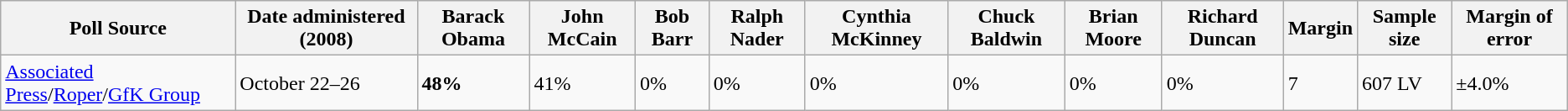<table class="wikitable collapsible">
<tr>
<th>Poll Source</th>
<th>Date administered (2008)</th>
<th>Barack Obama</th>
<th>John McCain</th>
<th>Bob Barr</th>
<th>Ralph Nader</th>
<th>Cynthia McKinney</th>
<th>Chuck Baldwin</th>
<th>Brian Moore</th>
<th>Richard Duncan</th>
<th>Margin</th>
<th>Sample size</th>
<th>Margin of error</th>
</tr>
<tr>
<td><a href='#'>Associated Press</a>/<a href='#'>Roper</a>/<a href='#'>GfK Group</a></td>
<td>October 22–26</td>
<td><strong>48%</strong></td>
<td>41%</td>
<td>0%</td>
<td>0%</td>
<td>0%</td>
<td>0%</td>
<td>0%</td>
<td>0%</td>
<td>7</td>
<td>607 LV</td>
<td>±4.0%</td>
</tr>
</table>
